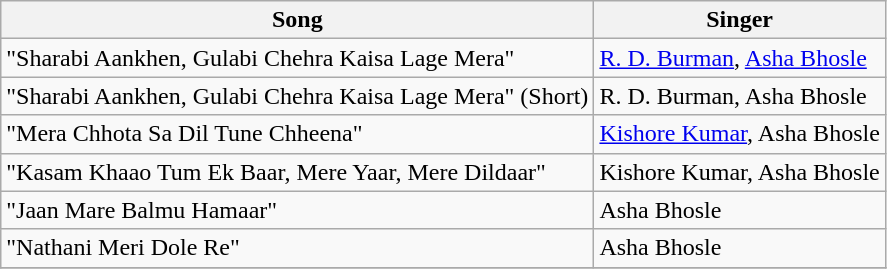<table class="wikitable">
<tr>
<th>Song</th>
<th>Singer</th>
</tr>
<tr>
<td>"Sharabi Aankhen, Gulabi Chehra Kaisa Lage Mera"</td>
<td><a href='#'>R. D. Burman</a>, <a href='#'>Asha Bhosle</a></td>
</tr>
<tr>
<td>"Sharabi Aankhen, Gulabi Chehra Kaisa Lage Mera" (Short)</td>
<td>R. D. Burman, Asha Bhosle</td>
</tr>
<tr>
<td>"Mera Chhota Sa Dil Tune Chheena"</td>
<td><a href='#'>Kishore Kumar</a>, Asha Bhosle</td>
</tr>
<tr>
<td>"Kasam Khaao Tum Ek Baar, Mere Yaar, Mere Dildaar"</td>
<td>Kishore Kumar, Asha Bhosle</td>
</tr>
<tr>
<td>"Jaan Mare Balmu Hamaar"</td>
<td>Asha Bhosle</td>
</tr>
<tr>
<td>"Nathani Meri Dole Re"</td>
<td>Asha Bhosle</td>
</tr>
<tr>
</tr>
</table>
